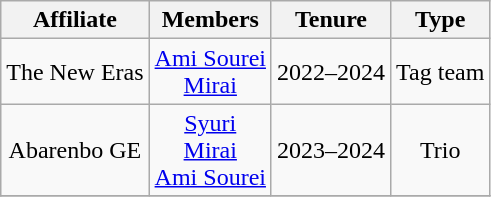<table class="wikitable sortable" style="text-align:center;">
<tr>
<th>Affiliate</th>
<th>Members</th>
<th>Tenure</th>
<th>Type</th>
</tr>
<tr>
<td>The New Eras</td>
<td><a href='#'>Ami Sourei</a><br><a href='#'>Mirai</a></td>
<td>2022–2024</td>
<td>Tag team</td>
</tr>
<tr>
<td>Abarenbo GE</td>
<td><a href='#'>Syuri</a><br><a href='#'>Mirai</a><br><a href='#'>Ami Sourei</a></td>
<td>2023–2024</td>
<td>Trio</td>
</tr>
<tr>
</tr>
</table>
